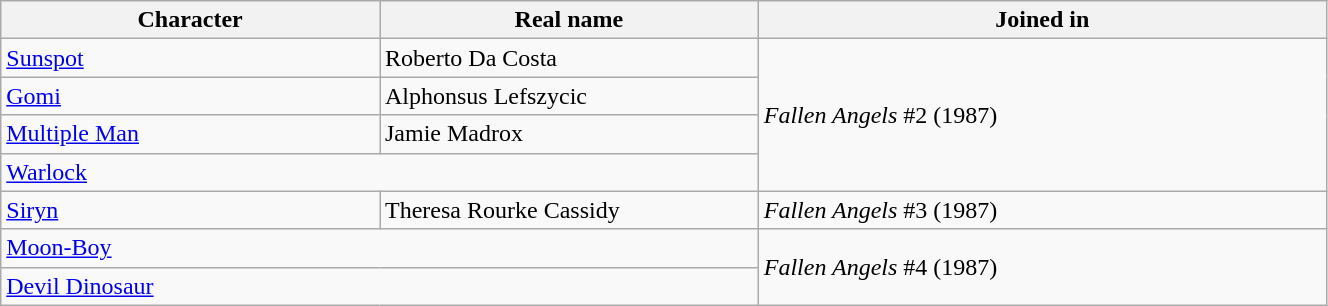<table class="wikitable" style="width:70%;">
<tr>
<th style="width:20%;">Character</th>
<th style="width:20%;">Real name</th>
<th style="width:30%;">Joined in</th>
</tr>
<tr>
<td><a href='#'>Sunspot</a></td>
<td>Roberto Da Costa</td>
<td rowspan="4"><em>Fallen Angels</em> #2 (1987)</td>
</tr>
<tr>
<td><a href='#'>Gomi</a></td>
<td>Alphonsus Lefszycic</td>
</tr>
<tr>
<td><a href='#'>Multiple Man</a></td>
<td>Jamie Madrox</td>
</tr>
<tr>
<td colspan="2"><a href='#'>Warlock</a></td>
</tr>
<tr>
<td><a href='#'>Siryn</a></td>
<td>Theresa Rourke Cassidy</td>
<td><em>Fallen Angels</em> #3 (1987)</td>
</tr>
<tr>
<td colspan="2"><a href='#'>Moon-Boy</a></td>
<td rowspan="2"><em>Fallen Angels</em> #4 (1987)</td>
</tr>
<tr>
<td colspan="2"><a href='#'>Devil Dinosaur</a></td>
</tr>
</table>
